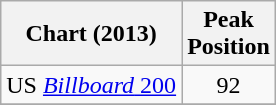<table class="wikitable">
<tr>
<th align="left">Chart (2013)</th>
<th align="left">Peak<br>Position</th>
</tr>
<tr>
<td align="left">US <a href='#'><em>Billboard</em> 200</a></td>
<td style="text-align:center;">92</td>
</tr>
<tr>
</tr>
</table>
